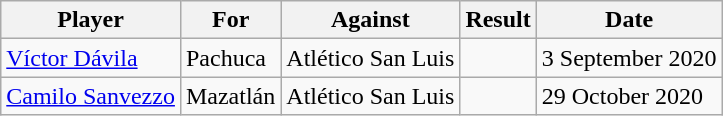<table class="wikitable sortable">
<tr>
<th>Player</th>
<th>For</th>
<th>Against</th>
<th align=center>Result</th>
<th>Date</th>
</tr>
<tr>
<td> <a href='#'>Víctor Dávila</a></td>
<td>Pachuca</td>
<td>Atlético San Luis</td>
<td></td>
<td>3 September 2020</td>
</tr>
<tr>
<td> <a href='#'>Camilo Sanvezzo</a></td>
<td>Mazatlán</td>
<td>Atlético San Luis</td>
<td></td>
<td>29 October 2020</td>
</tr>
</table>
